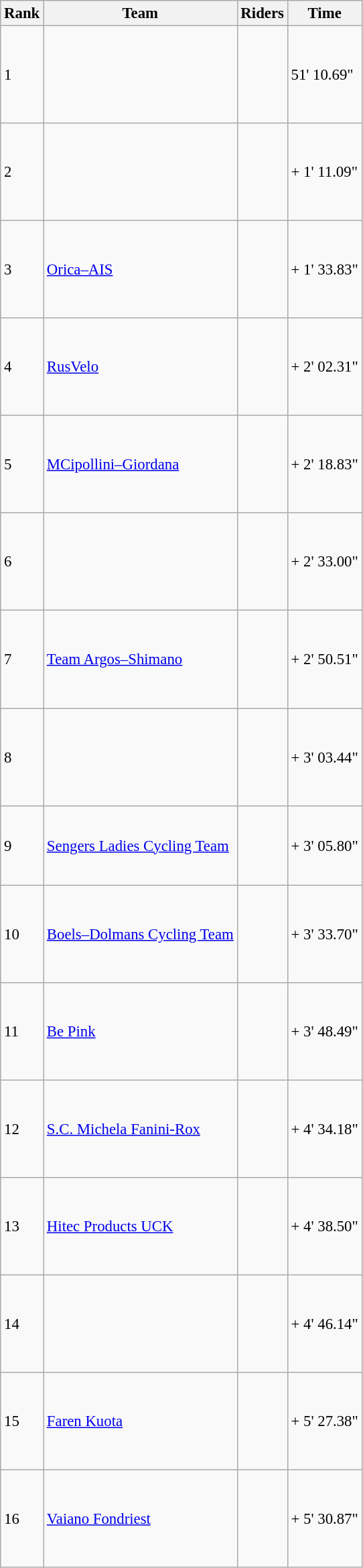<table class="wikitable" style="font-size:95%; text-align:left;">
<tr>
<th>Rank</th>
<th>Team</th>
<th>Riders</th>
<th>Time</th>
</tr>
<tr>
<td>1</td>
<td align="left"> </td>
<td><br><br><br><br><br></td>
<td>51' 10.69"</td>
</tr>
<tr>
<td>2</td>
<td align="left"> </td>
<td><br><br><br><br><br></td>
<td>+ 1' 11.09"</td>
</tr>
<tr>
<td>3</td>
<td align="left"> <a href='#'>Orica–AIS</a></td>
<td><br><br><br><br><br></td>
<td>+ 1' 33.83"</td>
</tr>
<tr>
<td>4</td>
<td align="left"> <a href='#'>RusVelo</a></td>
<td><br><br><br><br><br></td>
<td>+ 2' 02.31"</td>
</tr>
<tr>
<td>5</td>
<td align="left"> <a href='#'>MCipollini–Giordana</a></td>
<td><br><br><br><br><br></td>
<td>+ 2' 18.83"</td>
</tr>
<tr>
<td>6</td>
<td align="left"> </td>
<td><br><br><br><br><br></td>
<td>+ 2' 33.00"</td>
</tr>
<tr>
<td>7</td>
<td align="left"> <a href='#'>Team Argos–Shimano</a></td>
<td><br><br><br><br><br></td>
<td>+ 2' 50.51"</td>
</tr>
<tr>
<td>8</td>
<td align="left"> </td>
<td><br><br><br><br><br></td>
<td>+ 3' 03.44"</td>
</tr>
<tr>
<td>9</td>
<td align="left"> <a href='#'>Sengers Ladies Cycling Team</a></td>
<td><br><br><br><br></td>
<td>+ 3' 05.80"</td>
</tr>
<tr>
<td>10</td>
<td align="left"> <a href='#'>Boels–Dolmans Cycling Team</a></td>
<td><br><br><br><br><br></td>
<td>+ 3' 33.70"</td>
</tr>
<tr>
<td>11</td>
<td align="left"> <a href='#'>Be Pink</a></td>
<td><br><br><br><br><br></td>
<td>+ 3' 48.49"</td>
</tr>
<tr>
<td>12</td>
<td align="left"> <a href='#'>S.C. Michela Fanini-Rox</a></td>
<td><br><br><br><br><br></td>
<td>+ 4' 34.18"</td>
</tr>
<tr>
<td>13</td>
<td align="left"> <a href='#'>Hitec Products UCK</a></td>
<td><br><br><br><br><br></td>
<td>+ 4' 38.50"</td>
</tr>
<tr>
<td>14</td>
<td align="left"> </td>
<td><br><br><br><br><br></td>
<td>+ 4' 46.14"</td>
</tr>
<tr>
<td>15</td>
<td align="left"> <a href='#'>Faren Kuota</a></td>
<td><br><br><br><br><br></td>
<td>+ 5' 27.38"</td>
</tr>
<tr>
<td>16</td>
<td align="left"> <a href='#'>Vaiano Fondriest</a></td>
<td><br><br><br><br><br></td>
<td>+ 5' 30.87"</td>
</tr>
</table>
